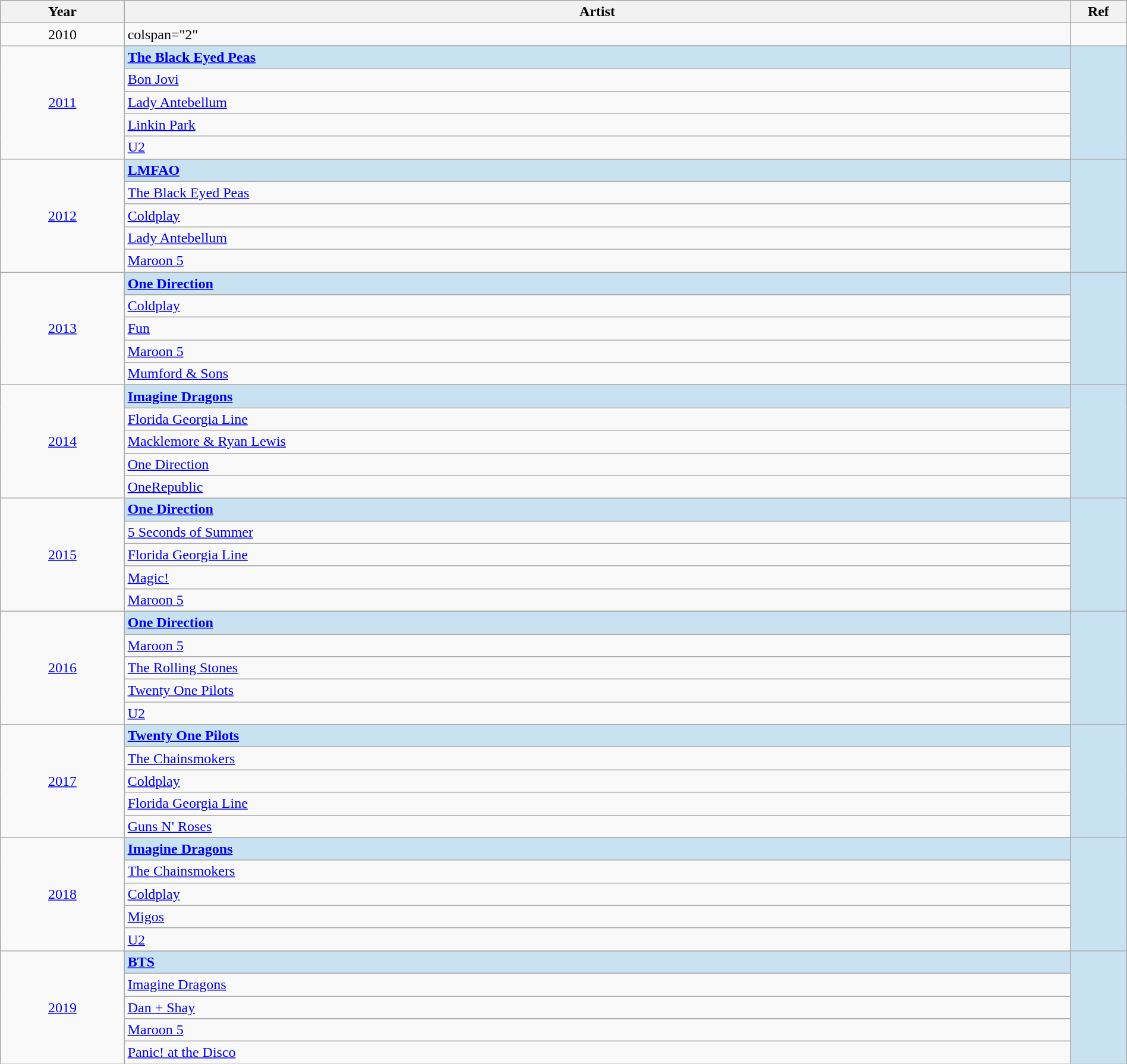<table class="wikitable" style="width:100%;">
<tr style="background:#bebebe;">
<th style="width:11%;">Year</th>
<th style="width:84%;">Artist</th>
<th style="width:5%;">Ref</th>
</tr>
<tr>
<td align="center">2010</td>
<td>colspan="2" </td>
</tr>
<tr>
<td rowspan="6" align="center"><a href='#'>2011</a></td>
</tr>
<tr style="background:#c9e2f2">
<td><strong><a href='#'>The Black Eyed Peas</a></strong></td>
<td rowspan="6" align="center"></td>
</tr>
<tr>
<td><a href='#'>Bon Jovi</a></td>
</tr>
<tr>
<td><a href='#'>Lady Antebellum</a></td>
</tr>
<tr>
<td><a href='#'>Linkin Park</a></td>
</tr>
<tr>
<td><a href='#'>U2</a></td>
</tr>
<tr>
<td rowspan="6" align="center"><a href='#'>2012</a></td>
</tr>
<tr style="background:#c9e2f2">
<td><strong><a href='#'>LMFAO</a></strong></td>
<td rowspan="6" align="center"></td>
</tr>
<tr>
<td><a href='#'>The Black Eyed Peas</a></td>
</tr>
<tr>
<td><a href='#'>Coldplay</a></td>
</tr>
<tr>
<td><a href='#'>Lady Antebellum</a></td>
</tr>
<tr>
<td><a href='#'>Maroon 5</a></td>
</tr>
<tr>
<td rowspan="6" align="center"><a href='#'>2013</a></td>
</tr>
<tr style="background:#c9e2f2">
<td><strong><a href='#'>One Direction</a></strong></td>
<td rowspan="6" align="center"></td>
</tr>
<tr>
<td><a href='#'>Coldplay</a></td>
</tr>
<tr>
<td><a href='#'>Fun</a></td>
</tr>
<tr>
<td><a href='#'>Maroon 5</a></td>
</tr>
<tr>
<td><a href='#'>Mumford & Sons</a></td>
</tr>
<tr>
<td rowspan="6" align="center"><a href='#'>2014</a></td>
</tr>
<tr style="background:#c9e2f2">
<td><strong><a href='#'>Imagine Dragons</a></strong></td>
<td rowspan="6" align="center"></td>
</tr>
<tr>
<td><a href='#'>Florida Georgia Line</a></td>
</tr>
<tr>
<td><a href='#'>Macklemore & Ryan Lewis</a></td>
</tr>
<tr>
<td><a href='#'>One Direction</a></td>
</tr>
<tr>
<td><a href='#'>OneRepublic</a></td>
</tr>
<tr>
<td rowspan="6" align="center"><a href='#'>2015</a></td>
</tr>
<tr style="background:#c9e2f2">
<td><strong><a href='#'>One Direction</a></strong></td>
<td rowspan="6" align="center"></td>
</tr>
<tr>
<td><a href='#'>5 Seconds of Summer</a></td>
</tr>
<tr>
<td><a href='#'>Florida Georgia Line</a></td>
</tr>
<tr>
<td><a href='#'>Magic!</a></td>
</tr>
<tr>
<td><a href='#'>Maroon 5</a></td>
</tr>
<tr>
<td rowspan="6" align="center"><a href='#'>2016</a></td>
</tr>
<tr style="background:#c9e2f2">
<td><strong><a href='#'>One Direction</a></strong></td>
<td rowspan="6" align="center"></td>
</tr>
<tr>
<td><a href='#'>Maroon 5</a></td>
</tr>
<tr>
<td><a href='#'>The Rolling Stones</a></td>
</tr>
<tr>
<td><a href='#'>Twenty One Pilots</a></td>
</tr>
<tr>
<td><a href='#'>U2</a></td>
</tr>
<tr>
<td rowspan="6" align="center"><a href='#'>2017</a></td>
</tr>
<tr style="background:#c9e2f2">
<td><strong><a href='#'>Twenty One Pilots</a></strong></td>
<td rowspan="6" align="center"></td>
</tr>
<tr>
<td><a href='#'>The Chainsmokers</a></td>
</tr>
<tr>
<td><a href='#'>Coldplay</a></td>
</tr>
<tr>
<td><a href='#'>Florida Georgia Line</a></td>
</tr>
<tr>
<td><a href='#'>Guns N' Roses</a></td>
</tr>
<tr>
<td rowspan="6" align="center"><a href='#'>2018</a></td>
</tr>
<tr style="background:#c9e2f2">
<td><strong><a href='#'>Imagine Dragons</a></strong></td>
<td rowspan="6" align="center"></td>
</tr>
<tr>
<td><a href='#'>The Chainsmokers</a></td>
</tr>
<tr>
<td><a href='#'>Coldplay</a></td>
</tr>
<tr>
<td><a href='#'>Migos</a></td>
</tr>
<tr>
<td><a href='#'>U2</a></td>
</tr>
<tr>
<td rowspan="6" align="center"><a href='#'>2019</a></td>
</tr>
<tr style="background:#c9e2f2">
<td><strong><a href='#'>BTS</a></strong></td>
<td rowspan="6" align="center"></td>
</tr>
<tr>
<td><a href='#'>Imagine Dragons</a></td>
</tr>
<tr>
<td><a href='#'>Dan + Shay</a></td>
</tr>
<tr>
<td><a href='#'>Maroon 5</a></td>
</tr>
<tr>
<td><a href='#'>Panic! at the Disco</a></td>
</tr>
</table>
